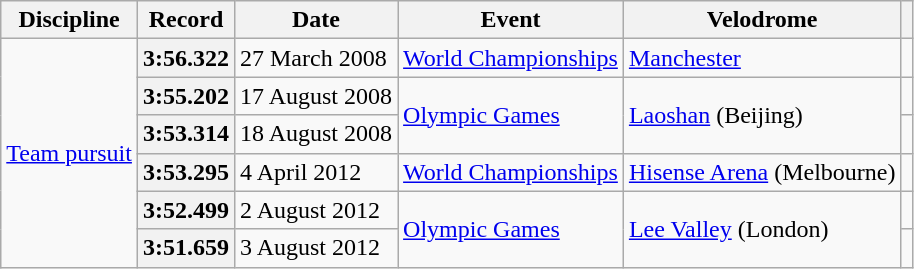<table class="wikitable">
<tr>
<th>Discipline</th>
<th>Record</th>
<th>Date</th>
<th>Event</th>
<th>Velodrome</th>
<th></th>
</tr>
<tr>
<td rowspan="6"><a href='#'>Team pursuit</a></td>
<th scope="row" style="text-align:left;">3:56.322</th>
<td>27 March 2008</td>
<td><a href='#'>World Championships</a></td>
<td><a href='#'>Manchester</a></td>
<td style="text-align:center;"></td>
</tr>
<tr>
<th scope="row" style="text-align:left;">3:55.202</th>
<td>17 August 2008</td>
<td rowspan="2"><a href='#'>Olympic Games</a></td>
<td rowspan="2"><a href='#'>Laoshan</a> (Beijing)</td>
<td style="text-align:center;"></td>
</tr>
<tr>
<th scope="row" style="text-align:left;">3:53.314</th>
<td>18 August 2008</td>
<td style="text-align:center;"></td>
</tr>
<tr>
<th scope="row" style="text-align:left;">3:53.295</th>
<td>4 April 2012</td>
<td><a href='#'>World Championships</a></td>
<td><a href='#'>Hisense Arena</a> (Melbourne)</td>
<td style="text-align:center;"></td>
</tr>
<tr>
<th scope="row" style="text-align:left;">3:52.499</th>
<td>2 August 2012</td>
<td rowspan="2"><a href='#'>Olympic Games</a></td>
<td rowspan="2"><a href='#'>Lee Valley</a> (London)</td>
<td style="text-align:center;"></td>
</tr>
<tr>
<th scope="row" style="text-align:left;">3:51.659</th>
<td>3 August 2012</td>
<td style="text-align:center;"></td>
</tr>
</table>
